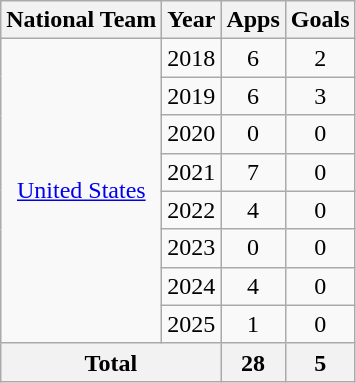<table class="wikitable" style="text-align:center">
<tr>
<th>National Team</th>
<th>Year</th>
<th>Apps</th>
<th>Goals</th>
</tr>
<tr>
<td rowspan="8"><a href='#'>United States</a></td>
<td>2018</td>
<td>6</td>
<td>2</td>
</tr>
<tr>
<td>2019</td>
<td>6</td>
<td>3</td>
</tr>
<tr>
<td>2020</td>
<td>0</td>
<td>0</td>
</tr>
<tr>
<td>2021</td>
<td>7</td>
<td>0</td>
</tr>
<tr>
<td>2022</td>
<td>4</td>
<td>0</td>
</tr>
<tr>
<td>2023</td>
<td>0</td>
<td>0</td>
</tr>
<tr>
<td>2024</td>
<td>4</td>
<td>0</td>
</tr>
<tr>
<td>2025</td>
<td>1</td>
<td>0</td>
</tr>
<tr>
<th colspan="2">Total</th>
<th>28</th>
<th>5</th>
</tr>
</table>
